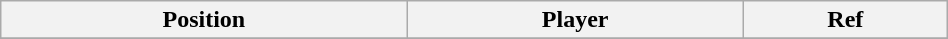<table class="wikitable sortable" style="width:50%; text-align:center; font-size:100%; text-align:left;">
<tr>
<th>Position</th>
<th>Player</th>
<th>Ref</th>
</tr>
<tr>
</tr>
</table>
